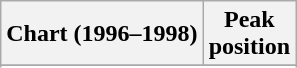<table class="wikitable sortable plainrowheaders" style="text-align:center">
<tr>
<th scope="col">Chart (1996–1998)</th>
<th scope="col">Peak<br>position</th>
</tr>
<tr>
</tr>
<tr>
</tr>
<tr>
</tr>
<tr>
</tr>
<tr>
</tr>
<tr>
</tr>
<tr>
</tr>
<tr>
</tr>
<tr>
</tr>
<tr>
</tr>
<tr>
</tr>
</table>
